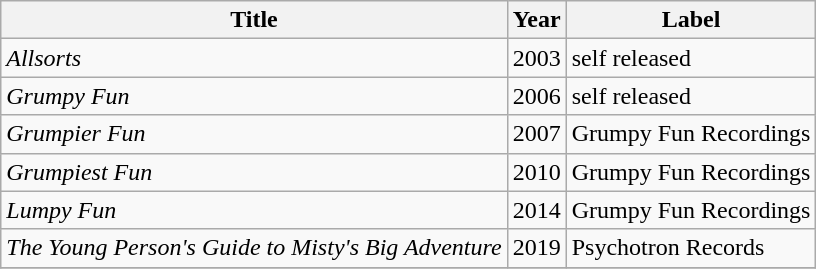<table class="wikitable">
<tr>
<th>Title</th>
<th>Year</th>
<th>Label</th>
</tr>
<tr>
<td><em>Allsorts</em></td>
<td>2003</td>
<td>self released</td>
</tr>
<tr>
<td><em>Grumpy Fun</em></td>
<td>2006</td>
<td>self released</td>
</tr>
<tr>
<td><em>Grumpier Fun</em></td>
<td>2007</td>
<td>Grumpy Fun Recordings</td>
</tr>
<tr>
<td><em>Grumpiest Fun</em></td>
<td>2010</td>
<td>Grumpy Fun Recordings</td>
</tr>
<tr>
<td><em>Lumpy Fun</em></td>
<td>2014</td>
<td>Grumpy Fun Recordings</td>
</tr>
<tr>
<td><em>The Young Person's Guide to Misty's Big Adventure</em></td>
<td>2019</td>
<td>Psychotron Records</td>
</tr>
<tr>
</tr>
</table>
